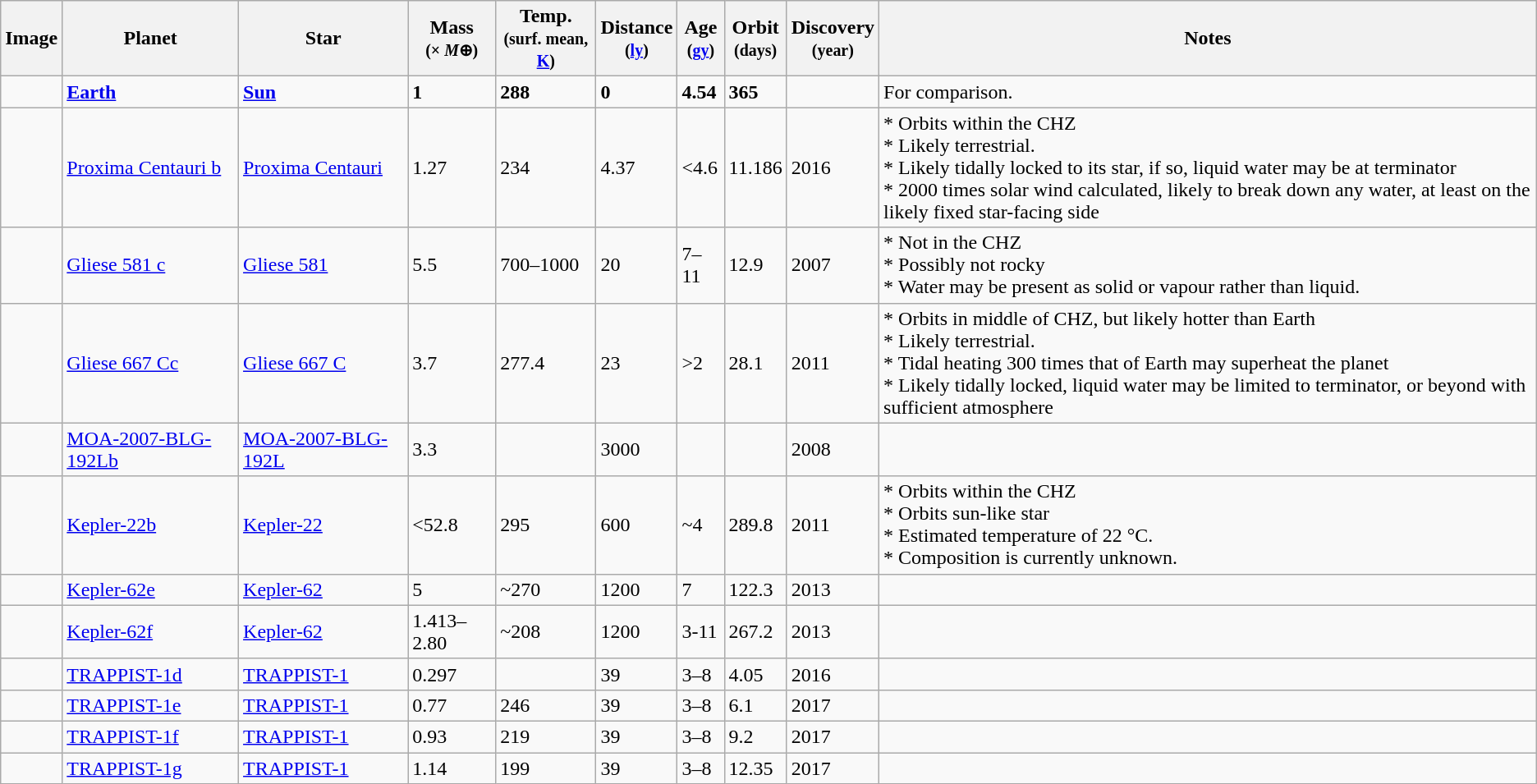<table class="wikitable sortable">
<tr>
<th>Image</th>
<th>Planet</th>
<th>Star</th>
<th>Mass<br><small>(× <em>M</em>⊕)</small></th>
<th>Temp.<br><small>(surf. mean, <a href='#'>K</a>)</small></th>
<th>Distance<br><small>(<a href='#'>ly</a>)</small></th>
<th>Age<br><small>(<a href='#'>gy</a>)</small></th>
<th>Orbit<br><small>(days)</small></th>
<th>Discovery<br><small>(year)</small></th>
<th>Notes</th>
</tr>
<tr>
<td></td>
<td><strong><a href='#'>Earth</a></strong></td>
<td><strong><a href='#'>Sun</a></strong></td>
<td><strong>1</strong></td>
<td><strong>288</strong></td>
<td><strong>0</strong></td>
<td><strong>4.54</strong></td>
<td><strong>365</strong></td>
<td></td>
<td>For comparison.</td>
</tr>
<tr>
<td></td>
<td><a href='#'>Proxima Centauri b</a></td>
<td><a href='#'>Proxima Centauri</a></td>
<td>1.27</td>
<td>234</td>
<td>4.37</td>
<td><4.6</td>
<td>11.186</td>
<td>2016</td>
<td>* Orbits within the CHZ<br> * Likely terrestrial.<br> * Likely tidally locked to its star, if so, liquid water may be at terminator<br>* 2000 times solar wind calculated, likely to break down any water, at least on the likely fixed star-facing side</td>
</tr>
<tr>
<td></td>
<td><a href='#'>Gliese 581 c</a> </td>
<td><a href='#'>Gliese 581</a></td>
<td>5.5</td>
<td>700–1000</td>
<td>20</td>
<td>7–11</td>
<td>12.9</td>
<td>2007</td>
<td>* Not in the CHZ<br> * Possibly not rocky<br> * Water may be present as solid or vapour rather than liquid.</td>
</tr>
<tr>
<td></td>
<td><a href='#'>Gliese 667 Cc</a></td>
<td><a href='#'>Gliese 667 C</a></td>
<td>3.7</td>
<td>277.4</td>
<td>23</td>
<td>>2</td>
<td>28.1</td>
<td>2011</td>
<td>* Orbits in middle of CHZ, but likely hotter than Earth<br> * Likely terrestrial.<br> * Tidal heating 300 times that of Earth may superheat the planet<br> * Likely tidally locked, liquid water may be limited to terminator, or beyond with sufficient atmosphere</td>
</tr>
<tr>
<td></td>
<td><a href='#'>MOA-2007-BLG-192Lb</a> </td>
<td><a href='#'>MOA-2007-BLG-192L</a></td>
<td>3.3</td>
<td></td>
<td>3000</td>
<td></td>
<td></td>
<td>2008</td>
<td></td>
</tr>
<tr>
<td></td>
<td><a href='#'>Kepler-22b</a></td>
<td><a href='#'>Kepler-22</a></td>
<td><52.8</td>
<td>295</td>
<td>600</td>
<td>~4</td>
<td>289.8</td>
<td>2011</td>
<td>* Orbits within the CHZ<br>* Orbits sun-like star<br>* Estimated temperature of 22 °C.<br>* Composition is currently unknown.</td>
</tr>
<tr>
<td></td>
<td><a href='#'>Kepler-62e</a> </td>
<td><a href='#'>Kepler-62</a></td>
<td>5</td>
<td>~270</td>
<td>1200</td>
<td>7</td>
<td>122.3</td>
<td>2013</td>
<td></td>
</tr>
<tr>
<td></td>
<td><a href='#'>Kepler-62f</a> </td>
<td><a href='#'>Kepler-62</a></td>
<td>1.413–2.80</td>
<td>~208</td>
<td>1200</td>
<td>3-11</td>
<td>267.2</td>
<td>2013</td>
<td></td>
</tr>
<tr>
<td></td>
<td><a href='#'>TRAPPIST-1d</a></td>
<td><a href='#'>TRAPPIST-1</a></td>
<td>0.297 </td>
<td></td>
<td>39</td>
<td>3–8</td>
<td>4.05</td>
<td>2016</td>
<td></td>
</tr>
<tr>
<td></td>
<td><a href='#'>TRAPPIST-1e</a></td>
<td><a href='#'>TRAPPIST-1</a></td>
<td>0.77</td>
<td>246</td>
<td>39</td>
<td>3–8</td>
<td>6.1</td>
<td>2017</td>
<td></td>
</tr>
<tr>
<td></td>
<td><a href='#'>TRAPPIST-1f</a></td>
<td><a href='#'>TRAPPIST-1</a></td>
<td>0.93</td>
<td>219</td>
<td>39</td>
<td>3–8</td>
<td>9.2</td>
<td>2017</td>
<td></td>
</tr>
<tr>
<td></td>
<td><a href='#'>TRAPPIST-1g</a></td>
<td><a href='#'>TRAPPIST-1</a></td>
<td>1.14</td>
<td>199</td>
<td>39</td>
<td>3–8</td>
<td>12.35</td>
<td>2017</td>
<td></td>
</tr>
</table>
